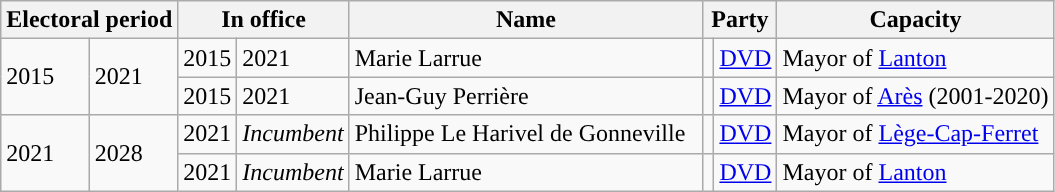<table class="wikitable">
<tr>
<th colspan="2">Electoral period</th>
<th colspan="2">In office</th>
<th>Name</th>
<th colspan="2">Party</th>
<th>Capacity</th>
</tr>
<tr>
<td rowspan="2">2015</td>
<td rowspan="2">2021</td>
<td>2015</td>
<td>2021</td>
<td>Marie Larrue  </td>
<td></td>
<td><a href='#'>DVD</a></td>
<td>Mayor of <a href='#'>Lanton</a></td>
</tr>
<tr>
<td>2015</td>
<td>2021</td>
<td>Jean-Guy Perrière  </td>
<td></td>
<td><a href='#'>DVD</a></td>
<td>Mayor of <a href='#'>Arès</a> (2001-2020)</td>
</tr>
<tr>
<td rowspan="2">2021</td>
<td rowspan="2">2028</td>
<td>2021</td>
<td><em>Incumbent</em></td>
<td>Philippe Le Harivel de Gonneville  </td>
<td></td>
<td><a href='#'>DVD</a></td>
<td>Mayor of <a href='#'>Lège-Cap-Ferret</a></td>
</tr>
<tr>
<td>2021</td>
<td><em>Incumbent</em></td>
<td>Marie Larrue  </td>
<td></td>
<td><a href='#'>DVD</a></td>
<td>Mayor of <a href='#'>Lanton</a></td>
</tr>
</table>
